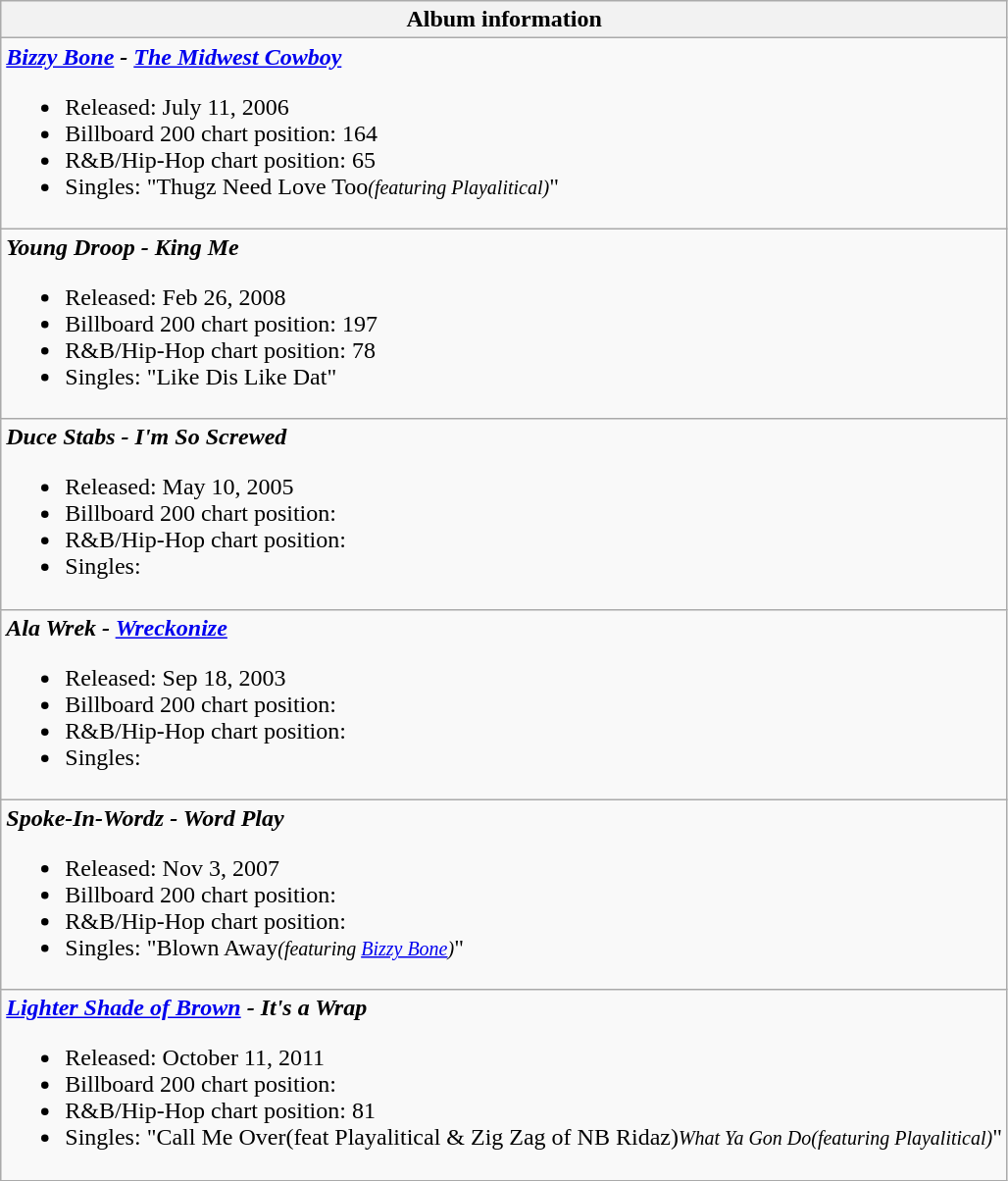<table class="wikitable">
<tr>
<th align="left">Album information</th>
</tr>
<tr>
<td align="left"><strong><em><a href='#'>Bizzy Bone</a> - <a href='#'>The Midwest Cowboy</a></em></strong><br><ul><li>Released: July 11, 2006</li><li>Billboard 200 chart position: 164</li><li>R&B/Hip-Hop chart position: 65</li><li>Singles: "Thugz Need Love Too<small><em>(featuring Playalitical)</em></small>"</li></ul></td>
</tr>
<tr>
<td align="left"><strong><em>Young Droop - King Me</em></strong><br><ul><li>Released: Feb 26, 2008</li><li>Billboard 200 chart position: 197</li><li>R&B/Hip-Hop chart position: 78</li><li>Singles: "Like Dis Like Dat"</li></ul></td>
</tr>
<tr>
<td align="left"><strong><em>Duce Stabs - I'm So Screwed</em></strong><br><ul><li>Released: May 10, 2005</li><li>Billboard 200 chart position:</li><li>R&B/Hip-Hop chart position:</li><li>Singles:</li></ul></td>
</tr>
<tr>
<td align="left"><strong><em>Ala Wrek - <a href='#'>Wreckonize</a></em></strong><br><ul><li>Released: Sep 18, 2003</li><li>Billboard 200 chart position:</li><li>R&B/Hip-Hop chart position:</li><li>Singles:</li></ul></td>
</tr>
<tr>
<td align="left"><strong><em>Spoke-In-Wordz - Word Play</em></strong><br><ul><li>Released: Nov 3, 2007</li><li>Billboard 200 chart position:</li><li>R&B/Hip-Hop chart position:</li><li>Singles: "Blown Away<small><em>(featuring <a href='#'>Bizzy Bone</a>)</em></small>"</li></ul></td>
</tr>
<tr>
<td align="left"><strong><em><a href='#'>Lighter Shade of Brown</a> - It's a Wrap</em></strong><br><ul><li>Released: October 11, 2011</li><li>Billboard 200 chart position:</li><li>R&B/Hip-Hop chart position: 81</li><li>Singles: "Call Me Over(feat Playalitical & Zig Zag of NB Ridaz)<small><em>What Ya Gon Do(featuring Playalitical)</em></small>"</li></ul></td>
</tr>
</table>
